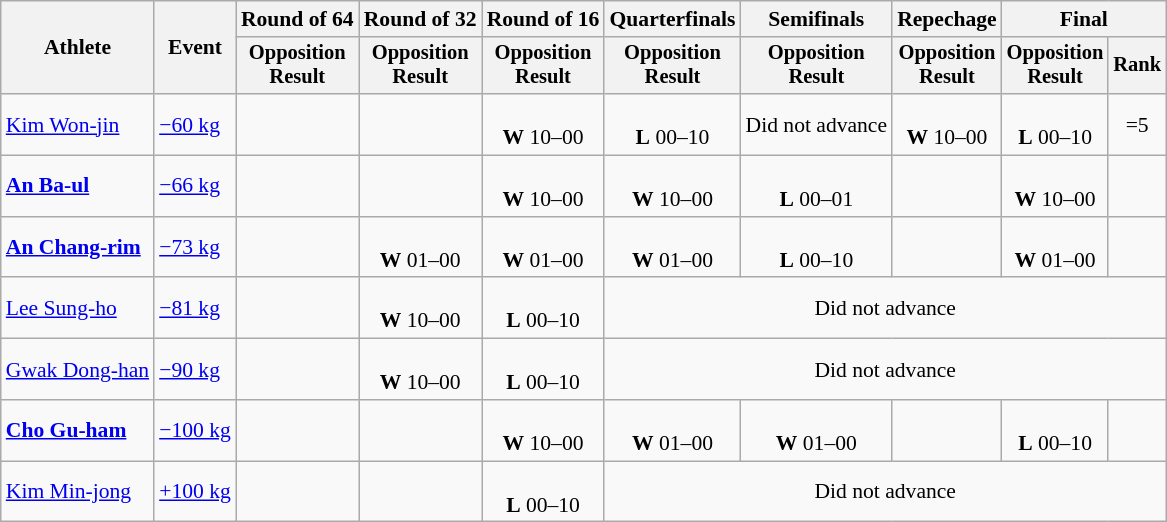<table class="wikitable" style="font-size:90%; text-align:center">
<tr>
<th rowspan="2">Athlete</th>
<th rowspan="2">Event</th>
<th>Round of 64</th>
<th>Round of 32</th>
<th>Round of 16</th>
<th>Quarterfinals</th>
<th>Semifinals</th>
<th>Repechage</th>
<th colspan="2">Final</th>
</tr>
<tr style="font-size:95%">
<th>Opposition<br>Result</th>
<th>Opposition<br>Result</th>
<th>Opposition<br>Result</th>
<th>Opposition<br>Result</th>
<th>Opposition<br>Result</th>
<th>Opposition<br>Result</th>
<th>Opposition<br>Result</th>
<th>Rank</th>
</tr>
<tr>
<td style="text-align:left"><a href='#'>Kim Won-jin</a></td>
<td style="text-align:left"><a href='#'>−60 kg</a></td>
<td></td>
<td></td>
<td><br><strong>W</strong> 10–00</td>
<td><br><strong>L</strong> 00–10</td>
<td>Did not advance</td>
<td><br><strong>W</strong> 10–00</td>
<td><br><strong>L</strong> 00–10</td>
<td>=5</td>
</tr>
<tr>
<td style="text-align:left"><strong><a href='#'>An Ba-ul</a></strong></td>
<td style="text-align:left"><a href='#'>−66 kg</a></td>
<td></td>
<td></td>
<td><br><strong>W</strong> 10–00</td>
<td><br><strong>W</strong> 10–00</td>
<td><br><strong>L</strong> 00–01</td>
<td></td>
<td><br><strong>W</strong> 10–00</td>
<td></td>
</tr>
<tr>
<td style="text-align:left"><strong><a href='#'>An Chang-rim</a></strong></td>
<td style="text-align:left"><a href='#'>−73 kg</a></td>
<td></td>
<td><br><strong>W</strong> 01–00</td>
<td><br><strong>W</strong> 01–00</td>
<td><br><strong>W</strong> 01–00</td>
<td><br><strong>L</strong> 00–10</td>
<td></td>
<td><br><strong>W</strong> 01–00</td>
<td></td>
</tr>
<tr>
<td style="text-align:left"><a href='#'>Lee Sung-ho</a></td>
<td style="text-align:left"><a href='#'>−81 kg</a></td>
<td></td>
<td><br><strong>W</strong> 10–00</td>
<td><br><strong>L</strong> 00–10</td>
<td colspan="5">Did not advance</td>
</tr>
<tr>
<td style="text-align:left"><a href='#'>Gwak Dong-han</a></td>
<td style="text-align:left"><a href='#'>−90 kg</a></td>
<td></td>
<td><br><strong>W</strong> 10–00</td>
<td><br><strong>L</strong> 00–10</td>
<td colspan="5">Did not advance</td>
</tr>
<tr>
<td style="text-align:left"><strong><a href='#'>Cho Gu-ham</a></strong></td>
<td style="text-align:left"><a href='#'>−100 kg</a></td>
<td></td>
<td></td>
<td><br><strong>W</strong> 10–00</td>
<td><br><strong>W</strong> 01–00</td>
<td><br><strong>W</strong> 01–00</td>
<td></td>
<td><br><strong>L</strong> 00–10</td>
<td></td>
</tr>
<tr>
<td style="text-align:left"><a href='#'>Kim Min-jong</a></td>
<td style="text-align:left"><a href='#'>+100 kg</a></td>
<td></td>
<td></td>
<td><br><strong>L</strong> 00–10</td>
<td colspan="5">Did not advance</td>
</tr>
</table>
